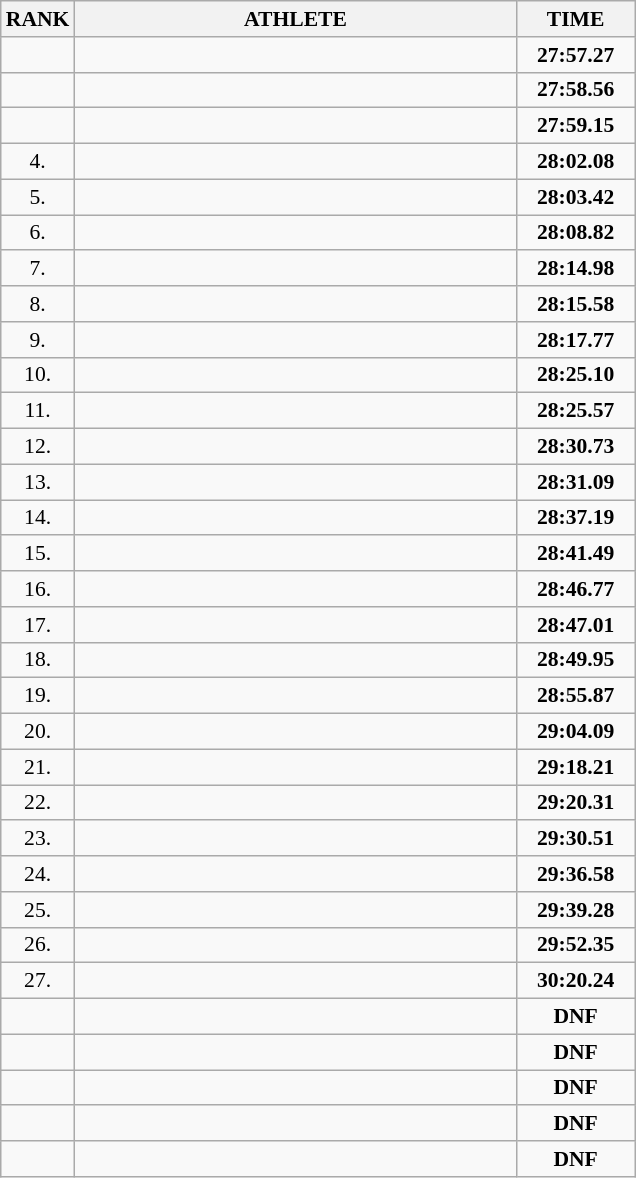<table class="wikitable" style="border-collapse: collapse; font-size: 90%;">
<tr>
<th>RANK</th>
<th align="center" style="width: 20em">ATHLETE</th>
<th align="center" style="width: 5em">TIME</th>
</tr>
<tr>
<td align="center"></td>
<td></td>
<td align="center"><strong>27:57.27</strong></td>
</tr>
<tr>
<td align="center"></td>
<td></td>
<td align="center"><strong>27:58.56</strong></td>
</tr>
<tr>
<td align="center"></td>
<td></td>
<td align="center"><strong>27:59.15</strong></td>
</tr>
<tr>
<td align="center">4.</td>
<td></td>
<td align="center"><strong>28:02.08</strong></td>
</tr>
<tr>
<td align="center">5.</td>
<td></td>
<td align="center"><strong>28:03.42</strong></td>
</tr>
<tr>
<td align="center">6.</td>
<td></td>
<td align="center"><strong>28:08.82</strong></td>
</tr>
<tr>
<td align="center">7.</td>
<td></td>
<td align="center"><strong>28:14.98</strong></td>
</tr>
<tr>
<td align="center">8.</td>
<td></td>
<td align="center"><strong>28:15.58</strong></td>
</tr>
<tr>
<td align="center">9.</td>
<td></td>
<td align="center"><strong>28:17.77</strong></td>
</tr>
<tr>
<td align="center">10.</td>
<td></td>
<td align="center"><strong>28:25.10</strong></td>
</tr>
<tr>
<td align="center">11.</td>
<td></td>
<td align="center"><strong>28:25.57</strong></td>
</tr>
<tr>
<td align="center">12.</td>
<td></td>
<td align="center"><strong>28:30.73</strong></td>
</tr>
<tr>
<td align="center">13.</td>
<td></td>
<td align="center"><strong>28:31.09</strong></td>
</tr>
<tr>
<td align="center">14.</td>
<td></td>
<td align="center"><strong>28:37.19</strong></td>
</tr>
<tr>
<td align="center">15.</td>
<td></td>
<td align="center"><strong>28:41.49</strong></td>
</tr>
<tr>
<td align="center">16.</td>
<td></td>
<td align="center"><strong>28:46.77</strong></td>
</tr>
<tr>
<td align="center">17.</td>
<td></td>
<td align="center"><strong>28:47.01</strong></td>
</tr>
<tr>
<td align="center">18.</td>
<td></td>
<td align="center"><strong>28:49.95</strong></td>
</tr>
<tr>
<td align="center">19.</td>
<td></td>
<td align="center"><strong>28:55.87</strong></td>
</tr>
<tr>
<td align="center">20.</td>
<td></td>
<td align="center"><strong>29:04.09</strong></td>
</tr>
<tr>
<td align="center">21.</td>
<td></td>
<td align="center"><strong>29:18.21</strong></td>
</tr>
<tr>
<td align="center">22.</td>
<td></td>
<td align="center"><strong>29:20.31</strong></td>
</tr>
<tr>
<td align="center">23.</td>
<td></td>
<td align="center"><strong>29:30.51</strong></td>
</tr>
<tr>
<td align="center">24.</td>
<td></td>
<td align="center"><strong>29:36.58</strong></td>
</tr>
<tr>
<td align="center">25.</td>
<td></td>
<td align="center"><strong>29:39.28</strong></td>
</tr>
<tr>
<td align="center">26.</td>
<td></td>
<td align="center"><strong>29:52.35</strong></td>
</tr>
<tr>
<td align="center">27.</td>
<td></td>
<td align="center"><strong>30:20.24</strong></td>
</tr>
<tr>
<td align="center"></td>
<td></td>
<td align="center"><strong>DNF</strong></td>
</tr>
<tr>
<td align="center"></td>
<td></td>
<td align="center"><strong>DNF</strong></td>
</tr>
<tr>
<td align="center"></td>
<td></td>
<td align="center"><strong>DNF</strong></td>
</tr>
<tr>
<td align="center"></td>
<td></td>
<td align="center"><strong>DNF</strong></td>
</tr>
<tr>
<td align="center"></td>
<td></td>
<td align="center"><strong>DNF</strong></td>
</tr>
</table>
